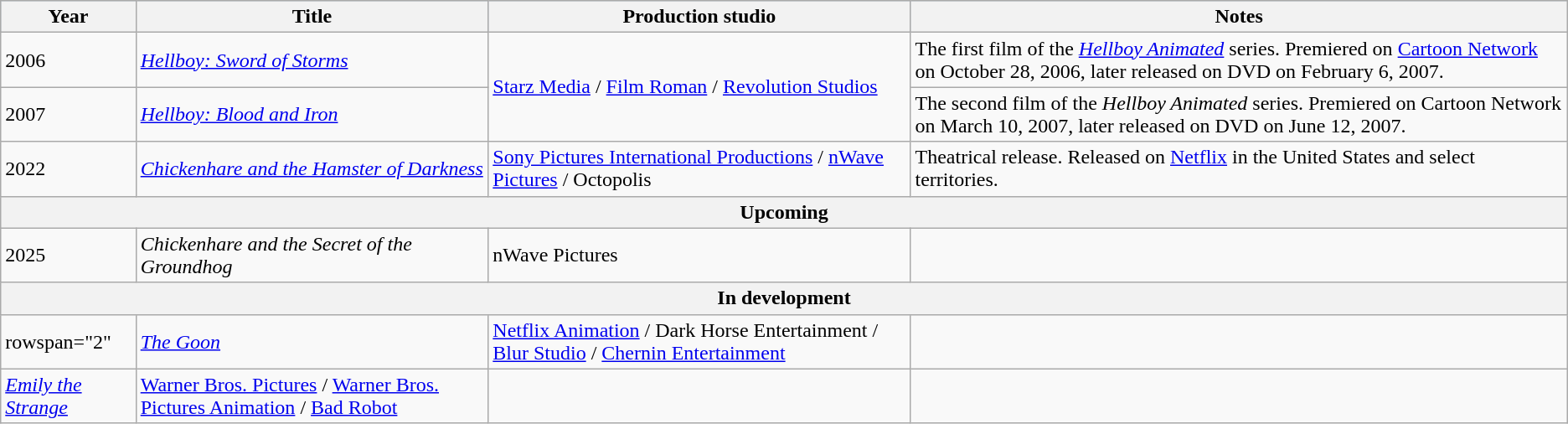<table class="wikitable">
<tr style="background:#b0c4de;">
<th>Year</th>
<th>Title</th>
<th>Production studio</th>
<th>Notes</th>
</tr>
<tr>
<td>2006</td>
<td><em><a href='#'>Hellboy: Sword of Storms</a></em></td>
<td rowspan="2"><a href='#'>Starz Media</a> / <a href='#'>Film Roman</a> / <a href='#'>Revolution Studios</a></td>
<td>The first film of the <em><a href='#'>Hellboy Animated</a></em> series. Premiered  on <a href='#'>Cartoon Network</a> on October 28, 2006, later released on DVD on February 6, 2007.</td>
</tr>
<tr>
<td>2007</td>
<td><em><a href='#'>Hellboy: Blood and Iron</a></em></td>
<td>The second film of the <em>Hellboy Animated</em> series. Premiered on Cartoon Network on March 10, 2007, later released on DVD on June 12, 2007.</td>
</tr>
<tr>
<td>2022</td>
<td><em><a href='#'>Chickenhare and the Hamster of Darkness</a></em></td>
<td><a href='#'>Sony Pictures International Productions</a> / <a href='#'>nWave Pictures</a> / Octopolis</td>
<td>Theatrical release. Released on <a href='#'>Netflix</a> in the United States and select territories.</td>
</tr>
<tr>
<th colspan="5" style="background:#white;">Upcoming</th>
</tr>
<tr>
<td>2025</td>
<td><em>Chickenhare and the Secret of the Groundhog</em></td>
<td>nWave Pictures</td>
<td></td>
</tr>
<tr>
<th colspan="5" style="background:#white;">In development</th>
</tr>
<tr>
<td>rowspan="2" </td>
<td><em><a href='#'>The Goon</a></em></td>
<td><a href='#'>Netflix Animation</a> / Dark Horse Entertainment / <a href='#'>Blur Studio</a> / <a href='#'>Chernin Entertainment</a></td>
<td></td>
</tr>
<tr>
<td><em><a href='#'>Emily the Strange</a></em></td>
<td><a href='#'>Warner Bros. Pictures</a> / <a href='#'>Warner Bros. Pictures Animation</a> / <a href='#'>Bad Robot</a></td>
<td></td>
</tr>
</table>
